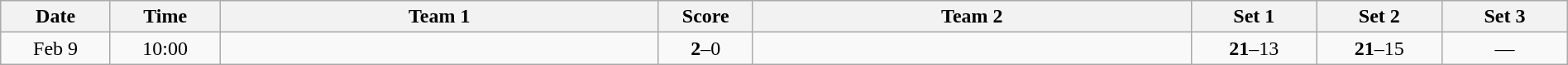<table class="wikitable" width="100%">
<tr>
<th style="width:7%">Date</th>
<th style="width:7%">Time</th>
<th style="width:28%">Team 1</th>
<th style="width:6%">Score</th>
<th style="width:28%">Team 2</th>
<th style="width:8%">Set 1</th>
<th style="width:8%">Set 2</th>
<th style="width:8%">Set 3</th>
</tr>
<tr>
<td style="text-align:center">Feb 9</td>
<td style="text-align:center">10:00</td>
<td style="text-align:right"></td>
<td style="text-align:center"><strong>2</strong>–0</td>
<td style="text-align:left"></td>
<td style="text-align:center"><strong>21</strong>–13</td>
<td style="text-align:center"><strong>21</strong>–15</td>
<td style="text-align:center">—</td>
</tr>
</table>
